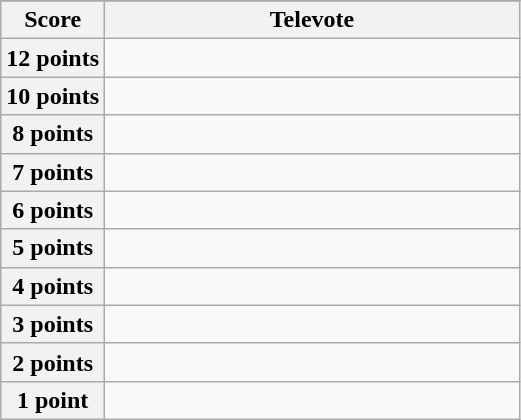<table class="wikitable">
<tr>
</tr>
<tr>
<th scope="col" width="20%">Score</th>
<th scope="col">Televote</th>
</tr>
<tr>
<th scope="row">12 points</th>
<td></td>
</tr>
<tr>
<th scope="row">10 points</th>
<td></td>
</tr>
<tr>
<th scope="row">8 points</th>
<td></td>
</tr>
<tr>
<th scope="row">7 points</th>
<td></td>
</tr>
<tr>
<th scope="row">6 points</th>
<td></td>
</tr>
<tr>
<th scope="row">5 points</th>
<td></td>
</tr>
<tr>
<th scope="row">4 points</th>
<td></td>
</tr>
<tr>
<th scope="row">3 points</th>
<td></td>
</tr>
<tr>
<th scope="row">2 points</th>
<td></td>
</tr>
<tr>
<th scope="row">1 point</th>
<td></td>
</tr>
</table>
